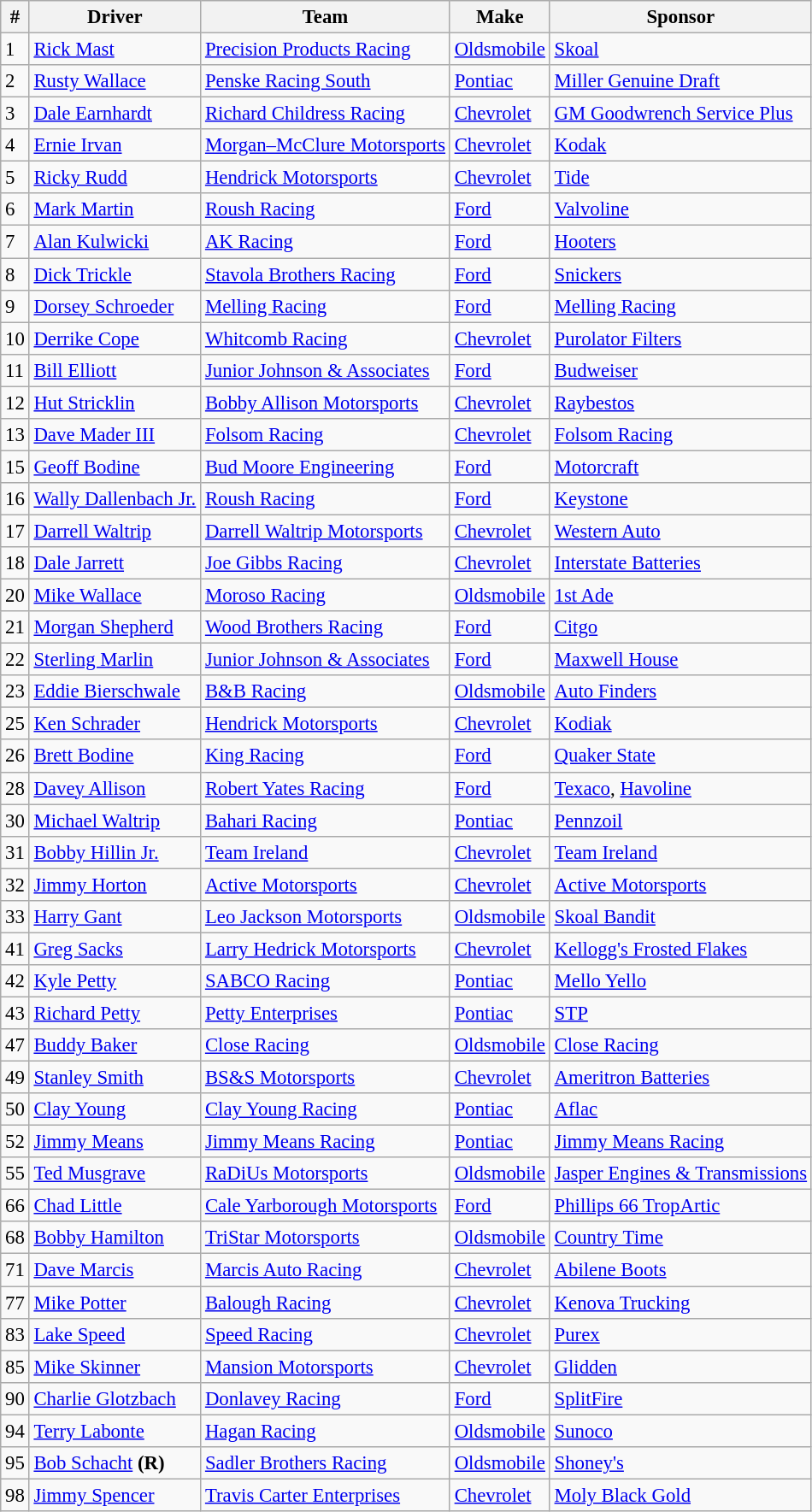<table class="wikitable" style="font-size:95%">
<tr>
<th>#</th>
<th>Driver</th>
<th>Team</th>
<th>Make</th>
<th>Sponsor</th>
</tr>
<tr>
<td>1</td>
<td><a href='#'>Rick Mast</a></td>
<td><a href='#'>Precision Products Racing</a></td>
<td><a href='#'>Oldsmobile</a></td>
<td><a href='#'>Skoal</a></td>
</tr>
<tr>
<td>2</td>
<td><a href='#'>Rusty Wallace</a></td>
<td><a href='#'>Penske Racing South</a></td>
<td><a href='#'>Pontiac</a></td>
<td><a href='#'>Miller Genuine Draft</a></td>
</tr>
<tr>
<td>3</td>
<td><a href='#'>Dale Earnhardt</a></td>
<td><a href='#'>Richard Childress Racing</a></td>
<td><a href='#'>Chevrolet</a></td>
<td><a href='#'>GM Goodwrench Service Plus</a></td>
</tr>
<tr>
<td>4</td>
<td><a href='#'>Ernie Irvan</a></td>
<td><a href='#'>Morgan–McClure Motorsports</a></td>
<td><a href='#'>Chevrolet</a></td>
<td><a href='#'>Kodak</a></td>
</tr>
<tr>
<td>5</td>
<td><a href='#'>Ricky Rudd</a></td>
<td><a href='#'>Hendrick Motorsports</a></td>
<td><a href='#'>Chevrolet</a></td>
<td><a href='#'>Tide</a></td>
</tr>
<tr>
<td>6</td>
<td><a href='#'>Mark Martin</a></td>
<td><a href='#'>Roush Racing</a></td>
<td><a href='#'>Ford</a></td>
<td><a href='#'>Valvoline</a></td>
</tr>
<tr>
<td>7</td>
<td><a href='#'>Alan Kulwicki</a></td>
<td><a href='#'>AK Racing</a></td>
<td><a href='#'>Ford</a></td>
<td><a href='#'>Hooters</a></td>
</tr>
<tr>
<td>8</td>
<td><a href='#'>Dick Trickle</a></td>
<td><a href='#'>Stavola Brothers Racing</a></td>
<td><a href='#'>Ford</a></td>
<td><a href='#'>Snickers</a></td>
</tr>
<tr>
<td>9</td>
<td><a href='#'>Dorsey Schroeder</a></td>
<td><a href='#'>Melling Racing</a></td>
<td><a href='#'>Ford</a></td>
<td><a href='#'>Melling Racing</a></td>
</tr>
<tr>
<td>10</td>
<td><a href='#'>Derrike Cope</a></td>
<td><a href='#'>Whitcomb Racing</a></td>
<td><a href='#'>Chevrolet</a></td>
<td><a href='#'>Purolator Filters</a></td>
</tr>
<tr>
<td>11</td>
<td><a href='#'>Bill Elliott</a></td>
<td><a href='#'>Junior Johnson & Associates</a></td>
<td><a href='#'>Ford</a></td>
<td><a href='#'>Budweiser</a></td>
</tr>
<tr>
<td>12</td>
<td><a href='#'>Hut Stricklin</a></td>
<td><a href='#'>Bobby Allison Motorsports</a></td>
<td><a href='#'>Chevrolet</a></td>
<td><a href='#'>Raybestos</a></td>
</tr>
<tr>
<td>13</td>
<td><a href='#'>Dave Mader III</a></td>
<td><a href='#'>Folsom Racing</a></td>
<td><a href='#'>Chevrolet</a></td>
<td><a href='#'>Folsom Racing</a></td>
</tr>
<tr>
<td>15</td>
<td><a href='#'>Geoff Bodine</a></td>
<td><a href='#'>Bud Moore Engineering</a></td>
<td><a href='#'>Ford</a></td>
<td><a href='#'>Motorcraft</a></td>
</tr>
<tr>
<td>16</td>
<td><a href='#'>Wally Dallenbach Jr.</a></td>
<td><a href='#'>Roush Racing</a></td>
<td><a href='#'>Ford</a></td>
<td><a href='#'>Keystone</a></td>
</tr>
<tr>
<td>17</td>
<td><a href='#'>Darrell Waltrip</a></td>
<td><a href='#'>Darrell Waltrip Motorsports</a></td>
<td><a href='#'>Chevrolet</a></td>
<td><a href='#'>Western Auto</a></td>
</tr>
<tr>
<td>18</td>
<td><a href='#'>Dale Jarrett</a></td>
<td><a href='#'>Joe Gibbs Racing</a></td>
<td><a href='#'>Chevrolet</a></td>
<td><a href='#'>Interstate Batteries</a></td>
</tr>
<tr>
<td>20</td>
<td><a href='#'>Mike Wallace</a></td>
<td><a href='#'>Moroso Racing</a></td>
<td><a href='#'>Oldsmobile</a></td>
<td><a href='#'>1st Ade</a></td>
</tr>
<tr>
<td>21</td>
<td><a href='#'>Morgan Shepherd</a></td>
<td><a href='#'>Wood Brothers Racing</a></td>
<td><a href='#'>Ford</a></td>
<td><a href='#'>Citgo</a></td>
</tr>
<tr>
<td>22</td>
<td><a href='#'>Sterling Marlin</a></td>
<td><a href='#'>Junior Johnson & Associates</a></td>
<td><a href='#'>Ford</a></td>
<td><a href='#'>Maxwell House</a></td>
</tr>
<tr>
<td>23</td>
<td><a href='#'>Eddie Bierschwale</a></td>
<td><a href='#'>B&B Racing</a></td>
<td><a href='#'>Oldsmobile</a></td>
<td><a href='#'>Auto Finders</a></td>
</tr>
<tr>
<td>25</td>
<td><a href='#'>Ken Schrader</a></td>
<td><a href='#'>Hendrick Motorsports</a></td>
<td><a href='#'>Chevrolet</a></td>
<td><a href='#'>Kodiak</a></td>
</tr>
<tr>
<td>26</td>
<td><a href='#'>Brett Bodine</a></td>
<td><a href='#'>King Racing</a></td>
<td><a href='#'>Ford</a></td>
<td><a href='#'>Quaker State</a></td>
</tr>
<tr>
<td>28</td>
<td><a href='#'>Davey Allison</a></td>
<td><a href='#'>Robert Yates Racing</a></td>
<td><a href='#'>Ford</a></td>
<td><a href='#'>Texaco</a>, <a href='#'>Havoline</a></td>
</tr>
<tr>
<td>30</td>
<td><a href='#'>Michael Waltrip</a></td>
<td><a href='#'>Bahari Racing</a></td>
<td><a href='#'>Pontiac</a></td>
<td><a href='#'>Pennzoil</a></td>
</tr>
<tr>
<td>31</td>
<td><a href='#'>Bobby Hillin Jr.</a></td>
<td><a href='#'>Team Ireland</a></td>
<td><a href='#'>Chevrolet</a></td>
<td><a href='#'>Team Ireland</a></td>
</tr>
<tr>
<td>32</td>
<td><a href='#'>Jimmy Horton</a></td>
<td><a href='#'>Active Motorsports</a></td>
<td><a href='#'>Chevrolet</a></td>
<td><a href='#'>Active Motorsports</a></td>
</tr>
<tr>
<td>33</td>
<td><a href='#'>Harry Gant</a></td>
<td><a href='#'>Leo Jackson Motorsports</a></td>
<td><a href='#'>Oldsmobile</a></td>
<td><a href='#'>Skoal Bandit</a></td>
</tr>
<tr>
<td>41</td>
<td><a href='#'>Greg Sacks</a></td>
<td><a href='#'>Larry Hedrick Motorsports</a></td>
<td><a href='#'>Chevrolet</a></td>
<td><a href='#'>Kellogg's Frosted Flakes</a></td>
</tr>
<tr>
<td>42</td>
<td><a href='#'>Kyle Petty</a></td>
<td><a href='#'>SABCO Racing</a></td>
<td><a href='#'>Pontiac</a></td>
<td><a href='#'>Mello Yello</a></td>
</tr>
<tr>
<td>43</td>
<td><a href='#'>Richard Petty</a></td>
<td><a href='#'>Petty Enterprises</a></td>
<td><a href='#'>Pontiac</a></td>
<td><a href='#'>STP</a></td>
</tr>
<tr>
<td>47</td>
<td><a href='#'>Buddy Baker</a></td>
<td><a href='#'>Close Racing</a></td>
<td><a href='#'>Oldsmobile</a></td>
<td><a href='#'>Close Racing</a></td>
</tr>
<tr>
<td>49</td>
<td><a href='#'>Stanley Smith</a></td>
<td><a href='#'>BS&S Motorsports</a></td>
<td><a href='#'>Chevrolet</a></td>
<td><a href='#'>Ameritron Batteries</a></td>
</tr>
<tr>
<td>50</td>
<td><a href='#'>Clay Young</a></td>
<td><a href='#'>Clay Young Racing</a></td>
<td><a href='#'>Pontiac</a></td>
<td><a href='#'>Aflac</a></td>
</tr>
<tr>
<td>52</td>
<td><a href='#'>Jimmy Means</a></td>
<td><a href='#'>Jimmy Means Racing</a></td>
<td><a href='#'>Pontiac</a></td>
<td><a href='#'>Jimmy Means Racing</a></td>
</tr>
<tr>
<td>55</td>
<td><a href='#'>Ted Musgrave</a></td>
<td><a href='#'>RaDiUs Motorsports</a></td>
<td><a href='#'>Oldsmobile</a></td>
<td><a href='#'>Jasper Engines & Transmissions</a></td>
</tr>
<tr>
<td>66</td>
<td><a href='#'>Chad Little</a></td>
<td><a href='#'>Cale Yarborough Motorsports</a></td>
<td><a href='#'>Ford</a></td>
<td><a href='#'>Phillips 66 TropArtic</a></td>
</tr>
<tr>
<td>68</td>
<td><a href='#'>Bobby Hamilton</a></td>
<td><a href='#'>TriStar Motorsports</a></td>
<td><a href='#'>Oldsmobile</a></td>
<td><a href='#'>Country Time</a></td>
</tr>
<tr>
<td>71</td>
<td><a href='#'>Dave Marcis</a></td>
<td><a href='#'>Marcis Auto Racing</a></td>
<td><a href='#'>Chevrolet</a></td>
<td><a href='#'>Abilene Boots</a></td>
</tr>
<tr>
<td>77</td>
<td><a href='#'>Mike Potter</a></td>
<td><a href='#'>Balough Racing</a></td>
<td><a href='#'>Chevrolet</a></td>
<td><a href='#'>Kenova Trucking</a></td>
</tr>
<tr>
<td>83</td>
<td><a href='#'>Lake Speed</a></td>
<td><a href='#'>Speed Racing</a></td>
<td><a href='#'>Chevrolet</a></td>
<td><a href='#'>Purex</a></td>
</tr>
<tr>
<td>85</td>
<td><a href='#'>Mike Skinner</a></td>
<td><a href='#'>Mansion Motorsports</a></td>
<td><a href='#'>Chevrolet</a></td>
<td><a href='#'>Glidden</a></td>
</tr>
<tr>
<td>90</td>
<td><a href='#'>Charlie Glotzbach</a></td>
<td><a href='#'>Donlavey Racing</a></td>
<td><a href='#'>Ford</a></td>
<td><a href='#'>SplitFire</a></td>
</tr>
<tr>
<td>94</td>
<td><a href='#'>Terry Labonte</a></td>
<td><a href='#'>Hagan Racing</a></td>
<td><a href='#'>Oldsmobile</a></td>
<td><a href='#'>Sunoco</a></td>
</tr>
<tr>
<td>95</td>
<td><a href='#'>Bob Schacht</a> <strong>(R)</strong></td>
<td><a href='#'>Sadler Brothers Racing</a></td>
<td><a href='#'>Oldsmobile</a></td>
<td><a href='#'>Shoney's</a></td>
</tr>
<tr>
<td>98</td>
<td><a href='#'>Jimmy Spencer</a></td>
<td><a href='#'>Travis Carter Enterprises</a></td>
<td><a href='#'>Chevrolet</a></td>
<td><a href='#'>Moly Black Gold</a></td>
</tr>
</table>
